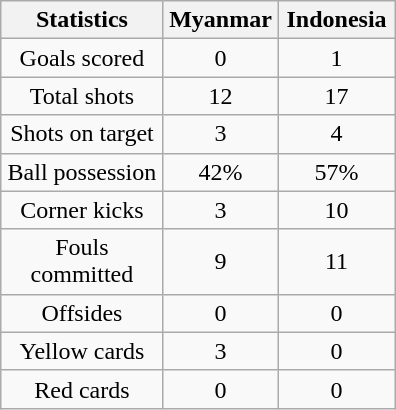<table class="wikitable" style="text-align:center; margin:auto;">
<tr>
<th scope=col width=100>Statistics</th>
<th scope=col width=70>Myanmar</th>
<th scope=col width=70>Indonesia</th>
</tr>
<tr>
<td>Goals scored</td>
<td>0</td>
<td>1</td>
</tr>
<tr>
<td>Total shots</td>
<td>12</td>
<td>17</td>
</tr>
<tr>
<td>Shots on target</td>
<td>3</td>
<td>4</td>
</tr>
<tr>
<td>Ball possession</td>
<td>42%</td>
<td>57%</td>
</tr>
<tr>
<td>Corner kicks</td>
<td>3</td>
<td>10</td>
</tr>
<tr>
<td>Fouls committed</td>
<td>9</td>
<td>11</td>
</tr>
<tr>
<td>Offsides</td>
<td>0</td>
<td>0</td>
</tr>
<tr>
<td>Yellow cards</td>
<td>3</td>
<td>0</td>
</tr>
<tr>
<td>Red cards</td>
<td>0</td>
<td>0</td>
</tr>
</table>
